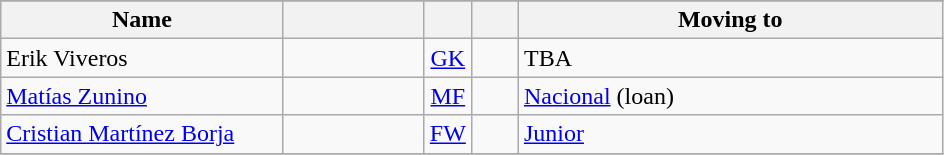<table class="wikitable" style="text-align: center;">
<tr>
</tr>
<tr>
<th width=30% align="center">Name</th>
<th width=15% align="center"></th>
<th width=5% align="center"></th>
<th width=5% align="center"></th>
<th width=45% align="center">Moving to</th>
</tr>
<tr>
<td align=left>Erik Viveros</td>
<td></td>
<td><a href='#'>GK</a></td>
<td></td>
<td align=left>TBA</td>
</tr>
<tr>
<td align=left><a href='#'>Matías Zunino</a></td>
<td></td>
<td><a href='#'>MF</a></td>
<td></td>
<td align=left><a href='#'>Nacional</a>  (loan)</td>
</tr>
<tr>
<td align=left><a href='#'>Cristian Martínez Borja</a></td>
<td></td>
<td><a href='#'>FW</a></td>
<td></td>
<td align=left><a href='#'>Junior</a> </td>
</tr>
<tr>
</tr>
</table>
